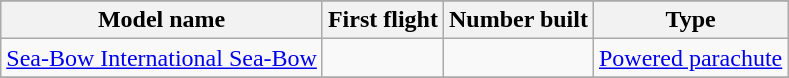<table class="wikitable" align=center>
<tr>
</tr>
<tr style="background:#efefef;">
<th>Model name</th>
<th>First flight</th>
<th>Number built</th>
<th>Type</th>
</tr>
<tr>
<td align=left><a href='#'>Sea-Bow International Sea-Bow</a></td>
<td align=center></td>
<td align=center></td>
<td align=left><a href='#'>Powered parachute</a></td>
</tr>
<tr>
</tr>
</table>
